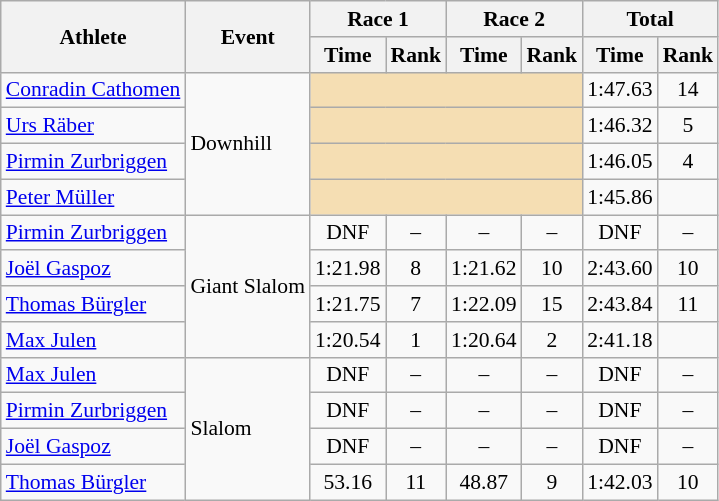<table class="wikitable" style="font-size:90%">
<tr>
<th rowspan="2">Athlete</th>
<th rowspan="2">Event</th>
<th colspan="2">Race 1</th>
<th colspan="2">Race 2</th>
<th colspan="2">Total</th>
</tr>
<tr>
<th>Time</th>
<th>Rank</th>
<th>Time</th>
<th>Rank</th>
<th>Time</th>
<th>Rank</th>
</tr>
<tr>
<td><a href='#'>Conradin Cathomen</a></td>
<td rowspan="4">Downhill</td>
<td colspan="4" bgcolor="wheat"></td>
<td align="center">1:47.63</td>
<td align="center">14</td>
</tr>
<tr>
<td><a href='#'>Urs Räber</a></td>
<td colspan="4" bgcolor="wheat"></td>
<td align="center">1:46.32</td>
<td align="center">5</td>
</tr>
<tr>
<td><a href='#'>Pirmin Zurbriggen</a></td>
<td colspan="4" bgcolor="wheat"></td>
<td align="center">1:46.05</td>
<td align="center">4</td>
</tr>
<tr>
<td><a href='#'>Peter Müller</a></td>
<td colspan="4" bgcolor="wheat"></td>
<td align="center">1:45.86</td>
<td align="center"></td>
</tr>
<tr>
<td><a href='#'>Pirmin Zurbriggen</a></td>
<td rowspan="4">Giant Slalom</td>
<td align="center">DNF</td>
<td align="center">–</td>
<td align="center">–</td>
<td align="center">–</td>
<td align="center">DNF</td>
<td align="center">–</td>
</tr>
<tr>
<td><a href='#'>Joël Gaspoz</a></td>
<td align="center">1:21.98</td>
<td align="center">8</td>
<td align="center">1:21.62</td>
<td align="center">10</td>
<td align="center">2:43.60</td>
<td align="center">10</td>
</tr>
<tr>
<td><a href='#'>Thomas Bürgler</a></td>
<td align="center">1:21.75</td>
<td align="center">7</td>
<td align="center">1:22.09</td>
<td align="center">15</td>
<td align="center">2:43.84</td>
<td align="center">11</td>
</tr>
<tr>
<td><a href='#'>Max Julen</a></td>
<td align="center">1:20.54</td>
<td align="center">1</td>
<td align="center">1:20.64</td>
<td align="center">2</td>
<td align="center">2:41.18</td>
<td align="center"></td>
</tr>
<tr>
<td><a href='#'>Max Julen</a></td>
<td rowspan="4">Slalom</td>
<td align="center">DNF</td>
<td align="center">–</td>
<td align="center">–</td>
<td align="center">–</td>
<td align="center">DNF</td>
<td align="center">–</td>
</tr>
<tr>
<td><a href='#'>Pirmin Zurbriggen</a></td>
<td align="center">DNF</td>
<td align="center">–</td>
<td align="center">–</td>
<td align="center">–</td>
<td align="center">DNF</td>
<td align="center">–</td>
</tr>
<tr>
<td><a href='#'>Joël Gaspoz</a></td>
<td align="center">DNF</td>
<td align="center">–</td>
<td align="center">–</td>
<td align="center">–</td>
<td align="center">DNF</td>
<td align="center">–</td>
</tr>
<tr>
<td><a href='#'>Thomas Bürgler</a></td>
<td align="center">53.16</td>
<td align="center">11</td>
<td align="center">48.87</td>
<td align="center">9</td>
<td align="center">1:42.03</td>
<td align="center">10</td>
</tr>
</table>
